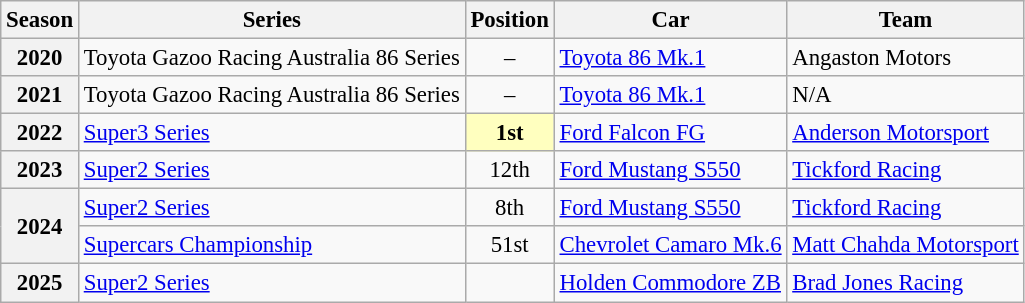<table class="wikitable" style="font-size: 95%;">
<tr>
<th>Season</th>
<th>Series</th>
<th>Position</th>
<th>Car</th>
<th>Team</th>
</tr>
<tr>
<th>2020</th>
<td nowrap>Toyota Gazoo Racing Australia 86 Series</td>
<td align="center">–</td>
<td nowrap><a href='#'>Toyota 86 Mk.1</a></td>
<td nowrap>Angaston Motors</td>
</tr>
<tr>
<th>2021</th>
<td nowrap>Toyota Gazoo Racing Australia 86 Series</td>
<td align="center">–</td>
<td nowrap><a href='#'>Toyota 86 Mk.1</a></td>
<td nowrap>N/A</td>
</tr>
<tr>
<th>2022</th>
<td nowrap><a href='#'>Super3 Series</a></td>
<td style="background: #ffffbf" align="center"><strong>1st</strong></td>
<td nowrap><a href='#'>Ford Falcon FG</a></td>
<td nowrap><a href='#'>Anderson Motorsport</a></td>
</tr>
<tr>
<th>2023</th>
<td nowrap><a href='#'>Super2 Series</a></td>
<td align="center">12th</td>
<td nowrap><a href='#'>Ford Mustang S550</a></td>
<td nowrap><a href='#'>Tickford Racing</a></td>
</tr>
<tr>
<th rowspan=2>2024</th>
<td nowrap><a href='#'>Super2 Series</a></td>
<td align="center">8th</td>
<td nowrap><a href='#'>Ford Mustang S550</a></td>
<td nowrap><a href='#'>Tickford Racing</a></td>
</tr>
<tr>
<td nowrap><a href='#'>Supercars Championship</a></td>
<td align="center">51st</td>
<td nowrap><a href='#'>Chevrolet Camaro Mk.6</a></td>
<td nowrap><a href='#'>Matt Chahda Motorsport</a></td>
</tr>
<tr>
<th>2025</th>
<td><a href='#'>Super2 Series</a></td>
<td></td>
<td><a href='#'>Holden Commodore ZB</a></td>
<td><a href='#'>Brad Jones Racing</a></td>
</tr>
</table>
